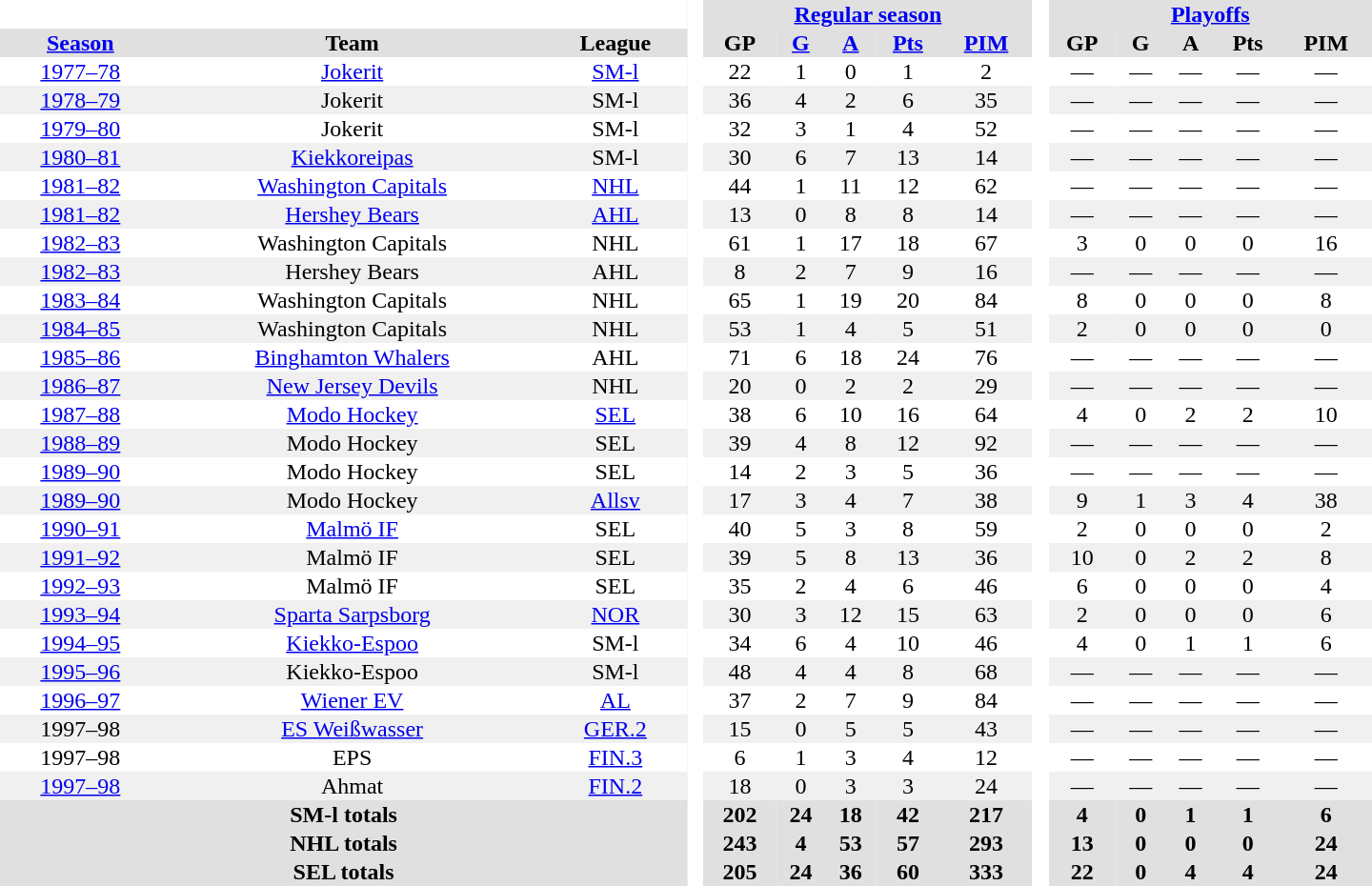<table border="0" cellpadding="1" cellspacing="0" style="text-align:center; width:60em">
<tr bgcolor="#e0e0e0">
<th colspan="3" bgcolor="#ffffff"> </th>
<th rowspan="99" bgcolor="#ffffff"> </th>
<th colspan="5"><a href='#'>Regular season</a></th>
<th rowspan="99" bgcolor="#ffffff"> </th>
<th colspan="5"><a href='#'>Playoffs</a></th>
</tr>
<tr bgcolor="#e0e0e0">
<th><a href='#'>Season</a></th>
<th>Team</th>
<th>League</th>
<th>GP</th>
<th><a href='#'>G</a></th>
<th><a href='#'>A</a></th>
<th><a href='#'>Pts</a></th>
<th><a href='#'>PIM</a></th>
<th>GP</th>
<th>G</th>
<th>A</th>
<th>Pts</th>
<th>PIM</th>
</tr>
<tr>
<td><a href='#'>1977–78</a></td>
<td><a href='#'>Jokerit</a></td>
<td><a href='#'>SM-l</a></td>
<td>22</td>
<td>1</td>
<td>0</td>
<td>1</td>
<td>2</td>
<td>—</td>
<td>—</td>
<td>—</td>
<td>—</td>
<td>—</td>
</tr>
<tr bgcolor="#f0f0f0">
<td><a href='#'>1978–79</a></td>
<td>Jokerit</td>
<td>SM-l</td>
<td>36</td>
<td>4</td>
<td>2</td>
<td>6</td>
<td>35</td>
<td>—</td>
<td>—</td>
<td>—</td>
<td>—</td>
<td>—</td>
</tr>
<tr>
<td><a href='#'>1979–80</a></td>
<td>Jokerit</td>
<td>SM-l</td>
<td>32</td>
<td>3</td>
<td>1</td>
<td>4</td>
<td>52</td>
<td>—</td>
<td>—</td>
<td>—</td>
<td>—</td>
<td>—</td>
</tr>
<tr bgcolor="#f0f0f0">
<td><a href='#'>1980–81</a></td>
<td><a href='#'>Kiekkoreipas</a></td>
<td>SM-l</td>
<td>30</td>
<td>6</td>
<td>7</td>
<td>13</td>
<td>14</td>
<td>—</td>
<td>—</td>
<td>—</td>
<td>—</td>
<td>—</td>
</tr>
<tr>
<td><a href='#'>1981–82</a></td>
<td><a href='#'>Washington Capitals</a></td>
<td><a href='#'>NHL</a></td>
<td>44</td>
<td>1</td>
<td>11</td>
<td>12</td>
<td>62</td>
<td>—</td>
<td>—</td>
<td>—</td>
<td>—</td>
<td>—</td>
</tr>
<tr bgcolor="#f0f0f0">
<td><a href='#'>1981–82</a></td>
<td><a href='#'>Hershey Bears</a></td>
<td><a href='#'>AHL</a></td>
<td>13</td>
<td>0</td>
<td>8</td>
<td>8</td>
<td>14</td>
<td>—</td>
<td>—</td>
<td>—</td>
<td>—</td>
<td>—</td>
</tr>
<tr>
<td><a href='#'>1982–83</a></td>
<td>Washington Capitals</td>
<td>NHL</td>
<td>61</td>
<td>1</td>
<td>17</td>
<td>18</td>
<td>67</td>
<td>3</td>
<td>0</td>
<td>0</td>
<td>0</td>
<td>16</td>
</tr>
<tr bgcolor="#f0f0f0">
<td><a href='#'>1982–83</a></td>
<td>Hershey Bears</td>
<td>AHL</td>
<td>8</td>
<td>2</td>
<td>7</td>
<td>9</td>
<td>16</td>
<td>—</td>
<td>—</td>
<td>—</td>
<td>—</td>
<td>—</td>
</tr>
<tr>
<td><a href='#'>1983–84</a></td>
<td>Washington Capitals</td>
<td>NHL</td>
<td>65</td>
<td>1</td>
<td>19</td>
<td>20</td>
<td>84</td>
<td>8</td>
<td>0</td>
<td>0</td>
<td>0</td>
<td>8</td>
</tr>
<tr bgcolor="#f0f0f0">
<td><a href='#'>1984–85</a></td>
<td>Washington Capitals</td>
<td>NHL</td>
<td>53</td>
<td>1</td>
<td>4</td>
<td>5</td>
<td>51</td>
<td>2</td>
<td>0</td>
<td>0</td>
<td>0</td>
<td>0</td>
</tr>
<tr>
<td><a href='#'>1985–86</a></td>
<td><a href='#'>Binghamton Whalers</a></td>
<td>AHL</td>
<td>71</td>
<td>6</td>
<td>18</td>
<td>24</td>
<td>76</td>
<td>—</td>
<td>—</td>
<td>—</td>
<td>—</td>
<td>—</td>
</tr>
<tr bgcolor="#f0f0f0">
<td><a href='#'>1986–87</a></td>
<td><a href='#'>New Jersey Devils</a></td>
<td>NHL</td>
<td>20</td>
<td>0</td>
<td>2</td>
<td>2</td>
<td>29</td>
<td>—</td>
<td>—</td>
<td>—</td>
<td>—</td>
<td>—</td>
</tr>
<tr>
<td><a href='#'>1987–88</a></td>
<td><a href='#'>Modo Hockey</a></td>
<td><a href='#'>SEL</a></td>
<td>38</td>
<td>6</td>
<td>10</td>
<td>16</td>
<td>64</td>
<td>4</td>
<td>0</td>
<td>2</td>
<td>2</td>
<td>10</td>
</tr>
<tr bgcolor="#f0f0f0">
<td><a href='#'>1988–89</a></td>
<td>Modo Hockey</td>
<td>SEL</td>
<td>39</td>
<td>4</td>
<td>8</td>
<td>12</td>
<td>92</td>
<td>—</td>
<td>—</td>
<td>—</td>
<td>—</td>
<td>—</td>
</tr>
<tr>
<td><a href='#'>1989–90</a></td>
<td>Modo Hockey</td>
<td>SEL</td>
<td>14</td>
<td>2</td>
<td>3</td>
<td>5</td>
<td>36</td>
<td>—</td>
<td>—</td>
<td>—</td>
<td>—</td>
<td>—</td>
</tr>
<tr bgcolor="#f0f0f0">
<td><a href='#'>1989–90</a></td>
<td>Modo Hockey</td>
<td><a href='#'>Allsv</a></td>
<td>17</td>
<td>3</td>
<td>4</td>
<td>7</td>
<td>38</td>
<td>9</td>
<td>1</td>
<td>3</td>
<td>4</td>
<td>38</td>
</tr>
<tr>
<td><a href='#'>1990–91</a></td>
<td><a href='#'>Malmö IF</a></td>
<td>SEL</td>
<td>40</td>
<td>5</td>
<td>3</td>
<td>8</td>
<td>59</td>
<td>2</td>
<td>0</td>
<td>0</td>
<td>0</td>
<td>2</td>
</tr>
<tr bgcolor="#f0f0f0">
<td><a href='#'>1991–92</a></td>
<td>Malmö IF</td>
<td>SEL</td>
<td>39</td>
<td>5</td>
<td>8</td>
<td>13</td>
<td>36</td>
<td>10</td>
<td>0</td>
<td>2</td>
<td>2</td>
<td>8</td>
</tr>
<tr>
<td><a href='#'>1992–93</a></td>
<td>Malmö IF</td>
<td>SEL</td>
<td>35</td>
<td>2</td>
<td>4</td>
<td>6</td>
<td>46</td>
<td>6</td>
<td>0</td>
<td>0</td>
<td>0</td>
<td>4</td>
</tr>
<tr bgcolor="#f0f0f0">
<td><a href='#'>1993–94</a></td>
<td><a href='#'>Sparta Sarpsborg</a></td>
<td><a href='#'>NOR</a></td>
<td>30</td>
<td>3</td>
<td>12</td>
<td>15</td>
<td>63</td>
<td>2</td>
<td>0</td>
<td>0</td>
<td>0</td>
<td>6</td>
</tr>
<tr>
<td><a href='#'>1994–95</a></td>
<td><a href='#'>Kiekko-Espoo</a></td>
<td>SM-l</td>
<td>34</td>
<td>6</td>
<td>4</td>
<td>10</td>
<td>46</td>
<td>4</td>
<td>0</td>
<td>1</td>
<td>1</td>
<td>6</td>
</tr>
<tr bgcolor="#f0f0f0">
<td><a href='#'>1995–96</a></td>
<td>Kiekko-Espoo</td>
<td>SM-l</td>
<td>48</td>
<td>4</td>
<td>4</td>
<td>8</td>
<td>68</td>
<td>—</td>
<td>—</td>
<td>—</td>
<td>—</td>
<td>—</td>
</tr>
<tr>
<td><a href='#'>1996–97</a></td>
<td><a href='#'>Wiener EV</a></td>
<td><a href='#'>AL</a></td>
<td>37</td>
<td>2</td>
<td>7</td>
<td>9</td>
<td>84</td>
<td>—</td>
<td>—</td>
<td>—</td>
<td>—</td>
<td>—</td>
</tr>
<tr bgcolor="#f0f0f0">
<td>1997–98</td>
<td><a href='#'>ES Weißwasser</a></td>
<td><a href='#'>GER.2</a></td>
<td>15</td>
<td>0</td>
<td>5</td>
<td>5</td>
<td>43</td>
<td>—</td>
<td>—</td>
<td>—</td>
<td>—</td>
<td>—</td>
</tr>
<tr>
<td>1997–98</td>
<td>EPS</td>
<td><a href='#'>FIN.3</a></td>
<td>6</td>
<td>1</td>
<td>3</td>
<td>4</td>
<td>12</td>
<td>—</td>
<td>—</td>
<td>—</td>
<td>—</td>
<td>—</td>
</tr>
<tr bgcolor="#f0f0f0">
<td><a href='#'>1997–98</a></td>
<td>Ahmat</td>
<td><a href='#'>FIN.2</a></td>
<td>18</td>
<td>0</td>
<td>3</td>
<td>3</td>
<td>24</td>
<td>—</td>
<td>—</td>
<td>—</td>
<td>—</td>
<td>—</td>
</tr>
<tr bgcolor="#e0e0e0">
<th colspan="3">SM-l totals</th>
<th>202</th>
<th>24</th>
<th>18</th>
<th>42</th>
<th>217</th>
<th>4</th>
<th>0</th>
<th>1</th>
<th>1</th>
<th>6</th>
</tr>
<tr bgcolor="#e0e0e0">
<th colspan="3">NHL totals</th>
<th>243</th>
<th>4</th>
<th>53</th>
<th>57</th>
<th>293</th>
<th>13</th>
<th>0</th>
<th>0</th>
<th>0</th>
<th>24</th>
</tr>
<tr bgcolor="#e0e0e0">
<th colspan="3">SEL totals</th>
<th>205</th>
<th>24</th>
<th>36</th>
<th>60</th>
<th>333</th>
<th>22</th>
<th>0</th>
<th>4</th>
<th>4</th>
<th>24</th>
</tr>
</table>
